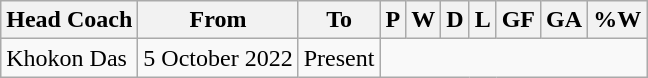<table class="wikitable sortable" style="text-align:center">
<tr>
<th>Head Coach</th>
<th Class="unsortable">From</th>
<th Class="unsortable">To</th>
<th abbr="3">P</th>
<th abbr="1">W</th>
<th abbr="1">D</th>
<th abbr="1">L</th>
<th abbr="4">GF</th>
<th abbr="6">GA</th>
<th abbr="50">%W</th>
</tr>
<tr>
<td align=left> Khokon Das</td>
<td align=left>5 October 2022</td>
<td align=left>Present<br></td>
</tr>
</table>
